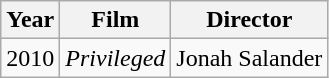<table class="wikitable">
<tr>
<th>Year</th>
<th>Film</th>
<th>Director</th>
</tr>
<tr>
<td>2010</td>
<td><em>Privileged</em></td>
<td>Jonah Salander</td>
</tr>
</table>
